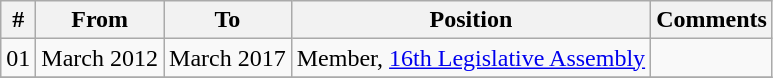<table class="wikitable sortable">
<tr>
<th>#</th>
<th>From</th>
<th>To</th>
<th>Position</th>
<th>Comments</th>
</tr>
<tr>
<td>01</td>
<td>March 2012</td>
<td>March 2017</td>
<td>Member, <a href='#'>16th Legislative Assembly</a></td>
<td></td>
</tr>
<tr>
</tr>
</table>
